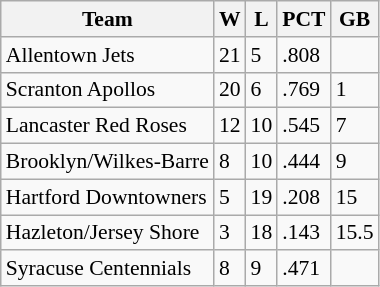<table class="wikitable" style="font-size:90%">
<tr>
<th>Team</th>
<th>W</th>
<th>L</th>
<th>PCT</th>
<th>GB</th>
</tr>
<tr>
<td>Allentown Jets</td>
<td>21</td>
<td>5</td>
<td>.808</td>
<td></td>
</tr>
<tr>
<td>Scranton Apollos</td>
<td>20</td>
<td>6</td>
<td>.769</td>
<td>1</td>
</tr>
<tr>
<td>Lancaster Red Roses</td>
<td>12</td>
<td>10</td>
<td>.545</td>
<td>7</td>
</tr>
<tr>
<td>Brooklyn/Wilkes-Barre</td>
<td>8</td>
<td>10</td>
<td>.444</td>
<td>9</td>
</tr>
<tr>
<td>Hartford Downtowners</td>
<td>5</td>
<td>19</td>
<td>.208</td>
<td>15</td>
</tr>
<tr>
<td>Hazleton/Jersey Shore</td>
<td>3</td>
<td>18</td>
<td>.143</td>
<td>15.5</td>
</tr>
<tr>
<td>Syracuse Centennials</td>
<td>8</td>
<td>9</td>
<td>.471</td>
<td></td>
</tr>
</table>
